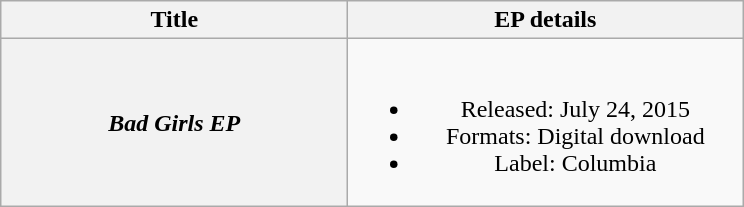<table class="wikitable plainrowheaders" style="text-align:center;">
<tr>
<th scope="col" rowspan="1" style="width:14em;">Title</th>
<th scope="col" rowspan="1" style="width:16em;">EP details</th>
</tr>
<tr>
<th scope="row"><em>Bad Girls EP</em></th>
<td><br><ul><li>Released: July 24, 2015</li><li>Formats: Digital download</li><li>Label: Columbia</li></ul></td>
</tr>
</table>
